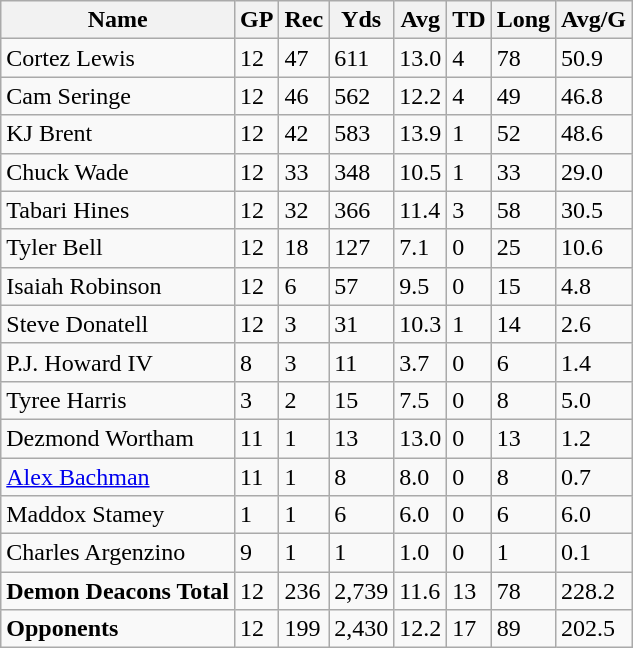<table class="wikitable" style="white-space:nowrap;">
<tr>
<th>Name</th>
<th>GP</th>
<th>Rec</th>
<th>Yds</th>
<th>Avg</th>
<th>TD</th>
<th>Long</th>
<th>Avg/G</th>
</tr>
<tr>
<td>Cortez Lewis</td>
<td>12</td>
<td>47</td>
<td>611</td>
<td>13.0</td>
<td>4</td>
<td>78</td>
<td>50.9</td>
</tr>
<tr>
<td>Cam Seringe</td>
<td>12</td>
<td>46</td>
<td>562</td>
<td>12.2</td>
<td>4</td>
<td>49</td>
<td>46.8</td>
</tr>
<tr>
<td>KJ Brent</td>
<td>12</td>
<td>42</td>
<td>583</td>
<td>13.9</td>
<td>1</td>
<td>52</td>
<td>48.6</td>
</tr>
<tr>
<td>Chuck Wade</td>
<td>12</td>
<td>33</td>
<td>348</td>
<td>10.5</td>
<td>1</td>
<td>33</td>
<td>29.0</td>
</tr>
<tr>
<td>Tabari Hines</td>
<td>12</td>
<td>32</td>
<td>366</td>
<td>11.4</td>
<td>3</td>
<td>58</td>
<td>30.5</td>
</tr>
<tr>
<td>Tyler Bell</td>
<td>12</td>
<td>18</td>
<td>127</td>
<td>7.1</td>
<td>0</td>
<td>25</td>
<td>10.6</td>
</tr>
<tr>
<td>Isaiah Robinson</td>
<td>12</td>
<td>6</td>
<td>57</td>
<td>9.5</td>
<td>0</td>
<td>15</td>
<td>4.8</td>
</tr>
<tr>
<td>Steve Donatell</td>
<td>12</td>
<td>3</td>
<td>31</td>
<td>10.3</td>
<td>1</td>
<td>14</td>
<td>2.6</td>
</tr>
<tr>
<td>P.J. Howard IV</td>
<td>8</td>
<td>3</td>
<td>11</td>
<td>3.7</td>
<td>0</td>
<td>6</td>
<td>1.4</td>
</tr>
<tr>
<td>Tyree Harris</td>
<td>3</td>
<td>2</td>
<td>15</td>
<td>7.5</td>
<td>0</td>
<td>8</td>
<td>5.0</td>
</tr>
<tr>
<td>Dezmond Wortham</td>
<td>11</td>
<td>1</td>
<td>13</td>
<td>13.0</td>
<td>0</td>
<td>13</td>
<td>1.2</td>
</tr>
<tr>
<td><a href='#'>Alex Bachman</a></td>
<td>11</td>
<td>1</td>
<td>8</td>
<td>8.0</td>
<td>0</td>
<td>8</td>
<td>0.7</td>
</tr>
<tr>
<td>Maddox Stamey</td>
<td>1</td>
<td>1</td>
<td>6</td>
<td>6.0</td>
<td>0</td>
<td>6</td>
<td>6.0</td>
</tr>
<tr>
<td>Charles Argenzino</td>
<td>9</td>
<td>1</td>
<td>1</td>
<td>1.0</td>
<td>0</td>
<td>1</td>
<td>0.1</td>
</tr>
<tr>
<td><strong>Demon Deacons Total</strong></td>
<td>12</td>
<td>236</td>
<td>2,739</td>
<td>11.6</td>
<td>13</td>
<td>78</td>
<td>228.2</td>
</tr>
<tr>
<td><strong>Opponents</strong></td>
<td>12</td>
<td>199</td>
<td>2,430</td>
<td>12.2</td>
<td>17</td>
<td>89</td>
<td>202.5</td>
</tr>
</table>
